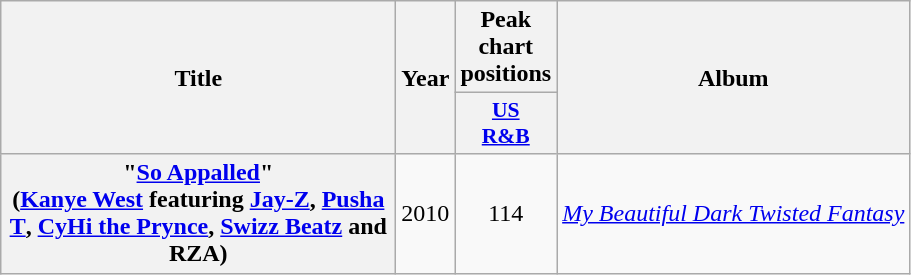<table class="wikitable plainrowheaders" style="text-align:center;">
<tr>
<th scope="col" rowspan="2" style="width:16em;">Title</th>
<th scope="col" rowspan="2">Year</th>
<th scope="col">Peak chart positions</th>
<th scope="col" rowspan="2">Album</th>
</tr>
<tr>
<th scope="col" style="width:3em;font-size:90%;"><a href='#'>US<br>R&B</a></th>
</tr>
<tr>
<th scope="row">"<a href='#'>So Appalled</a>"<br><span>(<a href='#'>Kanye West</a> featuring <a href='#'>Jay-Z</a>, <a href='#'>Pusha T</a>, <a href='#'>CyHi the Prynce</a>, <a href='#'>Swizz Beatz</a> and RZA)</span></th>
<td>2010</td>
<td>114</td>
<td><em><a href='#'>My Beautiful Dark Twisted Fantasy</a></em></td>
</tr>
</table>
